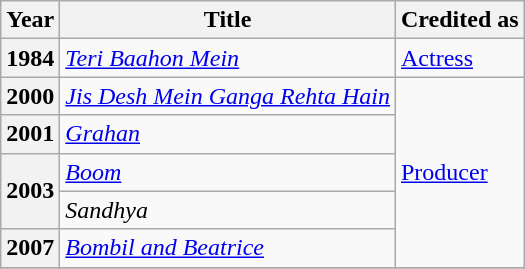<table class="wikitable plainrowheaders sortable">
<tr>
<th scope="col">Year</th>
<th scope="col">Title</th>
<th scope="col">Credited as</th>
</tr>
<tr>
<th scope="row">1984</th>
<td><em><a href='#'>Teri Baahon Mein</a></em></td>
<td><a href='#'>Actress</a></td>
</tr>
<tr>
<th scope="row">2000</th>
<td><em><a href='#'>Jis Desh Mein Ganga Rehta Hain</a></em></td>
<td rowspan="5"><a href='#'>Producer</a></td>
</tr>
<tr>
<th scope="row">2001</th>
<td><em><a href='#'>Grahan</a></em></td>
</tr>
<tr>
<th scope="row" rowspan="2">2003</th>
<td><em><a href='#'>Boom</a></em></td>
</tr>
<tr>
<td><em>Sandhya</em></td>
</tr>
<tr>
<th scope="row">2007</th>
<td><em><a href='#'>Bombil and Beatrice</a></em></td>
</tr>
<tr>
</tr>
</table>
